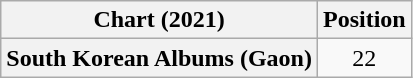<table class="wikitable plainrowheaders" style="text-align:center">
<tr>
<th scope="col">Chart (2021)</th>
<th scope="col">Position</th>
</tr>
<tr>
<th scope="row">South Korean Albums (Gaon)</th>
<td>22</td>
</tr>
</table>
